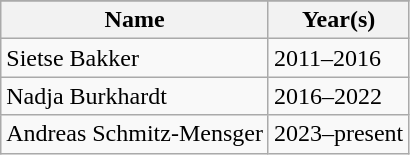<table class="wikitable">
<tr>
</tr>
<tr>
<th>Name</th>
<th>Year(s)</th>
</tr>
<tr>
<td>Sietse Bakker</td>
<td>2011–2016</td>
</tr>
<tr>
<td>Nadja Burkhardt</td>
<td>2016–2022</td>
</tr>
<tr>
<td>Andreas Schmitz-Mensger</td>
<td>2023–present</td>
</tr>
</table>
